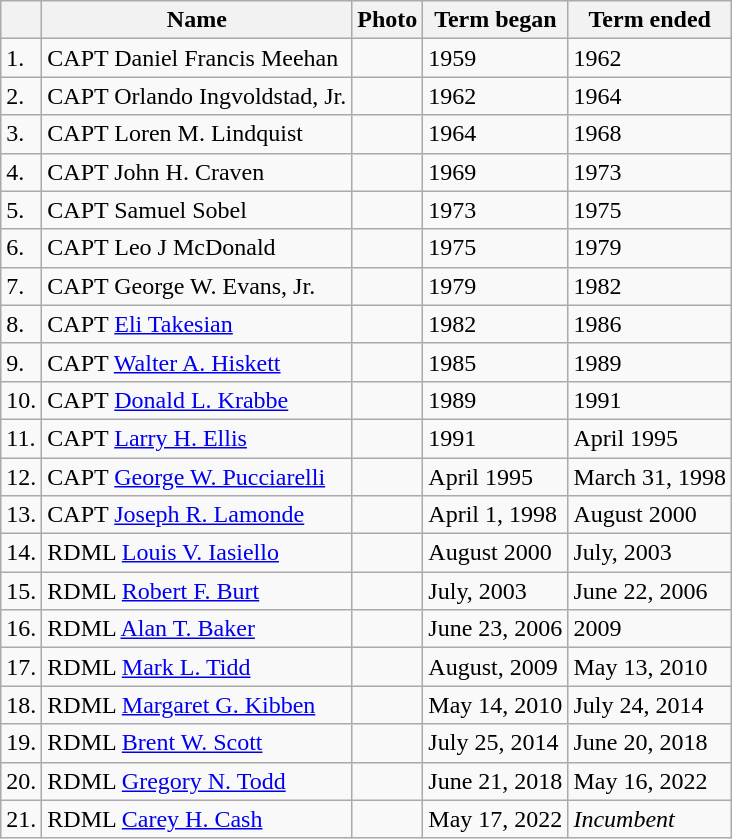<table class="wikitable">
<tr>
<th></th>
<th>Name</th>
<th>Photo</th>
<th>Term began</th>
<th>Term ended</th>
</tr>
<tr>
<td>1.</td>
<td>CAPT Daniel Francis Meehan</td>
<td></td>
<td>1959</td>
<td>1962</td>
</tr>
<tr>
<td>2.</td>
<td>CAPT Orlando Ingvoldstad, Jr.</td>
<td></td>
<td>1962</td>
<td>1964</td>
</tr>
<tr>
<td>3.</td>
<td>CAPT Loren M. Lindquist</td>
<td></td>
<td>1964</td>
<td>1968</td>
</tr>
<tr>
<td>4.</td>
<td>CAPT John H. Craven</td>
<td></td>
<td>1969</td>
<td>1973</td>
</tr>
<tr>
<td>5.</td>
<td>CAPT Samuel Sobel</td>
<td></td>
<td>1973</td>
<td>1975</td>
</tr>
<tr>
<td>6.</td>
<td>CAPT Leo J McDonald</td>
<td></td>
<td>1975</td>
<td>1979</td>
</tr>
<tr>
<td>7.</td>
<td>CAPT George W. Evans, Jr.</td>
<td></td>
<td>1979</td>
<td>1982</td>
</tr>
<tr>
<td>8.</td>
<td>CAPT <a href='#'>Eli Takesian</a></td>
<td></td>
<td>1982</td>
<td>1986</td>
</tr>
<tr>
<td>9.</td>
<td>CAPT <a href='#'>Walter A. Hiskett</a></td>
<td></td>
<td>1985</td>
<td>1989</td>
</tr>
<tr>
<td>10.</td>
<td>CAPT <a href='#'>Donald L. Krabbe</a></td>
<td></td>
<td>1989</td>
<td>1991</td>
</tr>
<tr>
<td>11.</td>
<td>CAPT <a href='#'>Larry H. Ellis</a></td>
<td></td>
<td>1991</td>
<td>April 1995</td>
</tr>
<tr>
<td>12.</td>
<td>CAPT <a href='#'>George W. Pucciarelli</a></td>
<td></td>
<td>April 1995</td>
<td>March 31, 1998</td>
</tr>
<tr>
<td>13.</td>
<td>CAPT <a href='#'>Joseph R. Lamonde</a></td>
<td></td>
<td>April 1, 1998</td>
<td>August 2000</td>
</tr>
<tr>
<td>14.</td>
<td>RDML <a href='#'>Louis V. Iasiello</a></td>
<td></td>
<td>August 2000</td>
<td>July, 2003</td>
</tr>
<tr>
<td>15.</td>
<td>RDML <a href='#'>Robert F. Burt</a></td>
<td></td>
<td>July, 2003</td>
<td>June 22, 2006</td>
</tr>
<tr>
<td>16.</td>
<td>RDML <a href='#'>Alan T. Baker</a></td>
<td></td>
<td>June 23, 2006</td>
<td>2009</td>
</tr>
<tr>
<td>17.</td>
<td>RDML <a href='#'>Mark L. Tidd</a></td>
<td></td>
<td>August, 2009</td>
<td>May 13, 2010</td>
</tr>
<tr>
<td>18.</td>
<td>RDML <a href='#'>Margaret G. Kibben</a></td>
<td></td>
<td>May 14, 2010</td>
<td>July 24, 2014</td>
</tr>
<tr>
<td>19.</td>
<td>RDML <a href='#'>Brent W. Scott</a></td>
<td></td>
<td>July 25, 2014</td>
<td>June 20, 2018</td>
</tr>
<tr>
<td>20.</td>
<td>RDML <a href='#'>Gregory N. Todd</a></td>
<td></td>
<td>June 21, 2018</td>
<td>May 16, 2022</td>
</tr>
<tr>
<td>21.</td>
<td>RDML <a href='#'>Carey H. Cash</a></td>
<td></td>
<td>May 17, 2022</td>
<td><em>Incumbent</em></td>
</tr>
</table>
